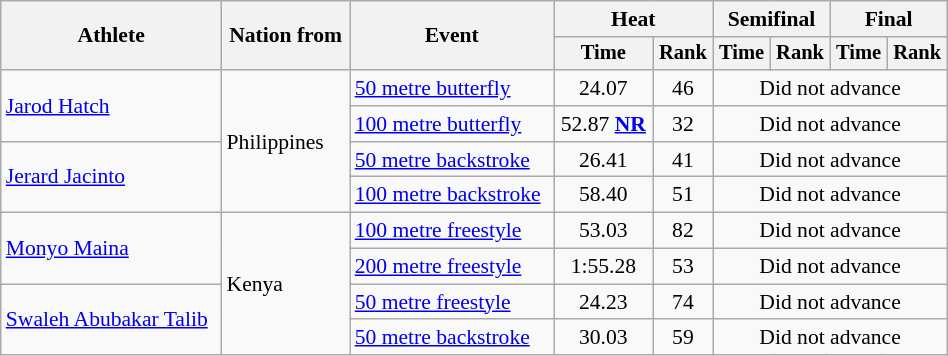<table class="wikitable" style="text-align:center; font-size:90%; width:50%;">
<tr>
<th rowspan="2">Athlete</th>
<th rowspan="2">Nation from</th>
<th rowspan="2">Event</th>
<th colspan="2">Heat</th>
<th colspan="2">Semifinal</th>
<th colspan="2">Final</th>
</tr>
<tr style="font-size:95%">
<th>Time</th>
<th>Rank</th>
<th>Time</th>
<th>Rank</th>
<th>Time</th>
<th>Rank</th>
</tr>
<tr>
<td align=left rowspan=2><a href='#'>Jarod Hatch</a></td>
<td align=left rowspan=4>Philippines</td>
<td align=left><a href='#'>50 metre butterfly</a></td>
<td>24.07</td>
<td>46</td>
<td colspan=4>Did not advance</td>
</tr>
<tr>
<td align=left><a href='#'>100 metre butterfly</a></td>
<td>52.87 <strong><a href='#'>NR</a></strong></td>
<td>32</td>
<td colspan=4>Did not advance</td>
</tr>
<tr>
<td align=left rowspan=2><a href='#'>Jerard Jacinto</a></td>
<td align=left><a href='#'>50 metre backstroke</a></td>
<td>26.41</td>
<td>41</td>
<td colspan=4>Did not advance</td>
</tr>
<tr>
<td align=left><a href='#'>100 metre backstroke</a></td>
<td>58.40</td>
<td>51</td>
<td colspan=4>Did not advance</td>
</tr>
<tr>
<td align=left rowspan=2><a href='#'>Monyo Maina</a></td>
<td align=left rowspan=4>Kenya</td>
<td align=left><a href='#'>100 metre freestyle</a></td>
<td>53.03</td>
<td>82</td>
<td colspan=4>Did not advance</td>
</tr>
<tr>
<td align=left><a href='#'>200 metre freestyle</a></td>
<td>1:55.28</td>
<td>53</td>
<td colspan=4>Did not advance</td>
</tr>
<tr>
<td align=left rowspan=2><a href='#'>Swaleh Abubakar Talib</a></td>
<td align=left><a href='#'>50 metre freestyle</a></td>
<td>24.23</td>
<td>74</td>
<td colspan=4>Did not advance</td>
</tr>
<tr>
<td align=left><a href='#'>50 metre backstroke</a></td>
<td>30.03</td>
<td>59</td>
<td colspan=4>Did not advance</td>
</tr>
</table>
